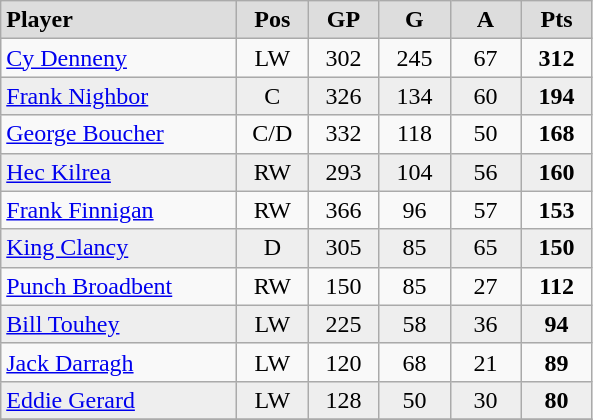<table class="wikitable">
<tr align="center" style="font-weight:bold; background-color:#dddddd;" |>
<td align="left" width="150">Player</td>
<td width="40">Pos</td>
<td width="40">GP</td>
<td width="40">G</td>
<td width="40">A</td>
<td width="40">Pts</td>
</tr>
<tr align="center">
<td align="left"><a href='#'>Cy Denneny</a></td>
<td>LW</td>
<td>302</td>
<td>245</td>
<td>67</td>
<td><strong>312</strong></td>
</tr>
<tr align="center" bgcolor="#eeeeee">
<td align="left"><a href='#'>Frank Nighbor</a></td>
<td>C</td>
<td>326</td>
<td>134</td>
<td>60</td>
<td><strong>194</strong></td>
</tr>
<tr align="center">
<td align="left"><a href='#'>George Boucher</a></td>
<td>C/D</td>
<td>332</td>
<td>118</td>
<td>50</td>
<td><strong>168</strong></td>
</tr>
<tr align="center" bgcolor="#eeeeee">
<td align="left"><a href='#'>Hec Kilrea</a></td>
<td>RW</td>
<td>293</td>
<td>104</td>
<td>56</td>
<td><strong>160</strong></td>
</tr>
<tr align="center">
<td align="left"><a href='#'>Frank Finnigan</a></td>
<td>RW</td>
<td>366</td>
<td>96</td>
<td>57</td>
<td><strong>153</strong></td>
</tr>
<tr align="center" bgcolor="#eeeeee">
<td align="left"><a href='#'>King Clancy</a></td>
<td>D</td>
<td>305</td>
<td>85</td>
<td>65</td>
<td><strong>150</strong></td>
</tr>
<tr align="center">
<td align="left"><a href='#'>Punch Broadbent</a></td>
<td>RW</td>
<td>150</td>
<td>85</td>
<td>27</td>
<td><strong>112</strong></td>
</tr>
<tr align="center" bgcolor="#eeeeee">
<td align="left"><a href='#'>Bill Touhey</a></td>
<td>LW</td>
<td>225</td>
<td>58</td>
<td>36</td>
<td><strong>94</strong></td>
</tr>
<tr align="center">
<td align="left"><a href='#'>Jack Darragh</a></td>
<td>LW</td>
<td>120</td>
<td>68</td>
<td>21</td>
<td><strong>89</strong></td>
</tr>
<tr align="center" bgcolor="#eeeeee">
<td align="left"><a href='#'>Eddie Gerard</a></td>
<td>LW</td>
<td>128</td>
<td>50</td>
<td>30</td>
<td><strong>80</strong></td>
</tr>
<tr align="center">
</tr>
</table>
